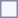<table style="border:1px solid #8888aa; background-color:#f7f8ff; padding:5px; font-size:95%; margin: 0px 12px 12px 0px;">
</table>
